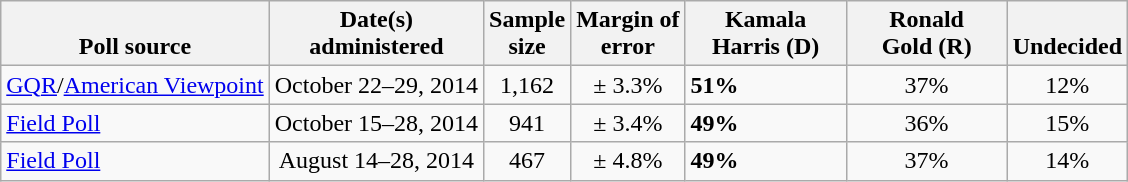<table class="wikitable">
<tr valign= bottom>
<th>Poll source</th>
<th>Date(s)<br>administered</th>
<th>Sample<br>size</th>
<th>Margin of<br>error</th>
<th style="width:100px;">Kamala<br>Harris (D)</th>
<th style="width:100px;">Ronald<br>Gold (R)</th>
<th>Undecided</th>
</tr>
<tr>
<td><a href='#'>GQR</a>/<a href='#'>American Viewpoint</a></td>
<td align=center>October 22–29, 2014</td>
<td align=center>1,162</td>
<td align=center>± 3.3%</td>
<td><strong>51%</strong></td>
<td align=center>37%</td>
<td align=center>12%</td>
</tr>
<tr>
<td><a href='#'>Field Poll</a></td>
<td align=center>October 15–28, 2014</td>
<td align=center>941</td>
<td align=center>± 3.4%</td>
<td><strong>49%</strong></td>
<td align=center>36%</td>
<td align=center>15%</td>
</tr>
<tr>
<td><a href='#'>Field Poll</a></td>
<td align=center>August 14–28, 2014</td>
<td align=center>467</td>
<td align=center>± 4.8%</td>
<td><strong>49%</strong></td>
<td align=center>37%</td>
<td align=center>14%</td>
</tr>
</table>
